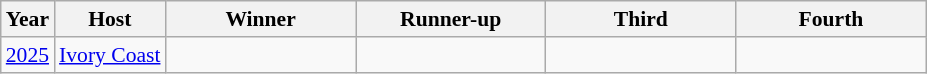<table class=wikitable style=font-size:90%;text-align:center>
<tr>
<th>Year</th>
<th>Host</th>
<th width="120">Winner</th>
<th width="120">Runner-up</th>
<th width="120">Third</th>
<th width="120">Fourth</th>
</tr>
<tr>
<td><a href='#'>2025</a></td>
<td> <a href='#'>Ivory Coast</a></td>
<td></td>
<td></td>
<td></td>
<td></td>
</tr>
</table>
